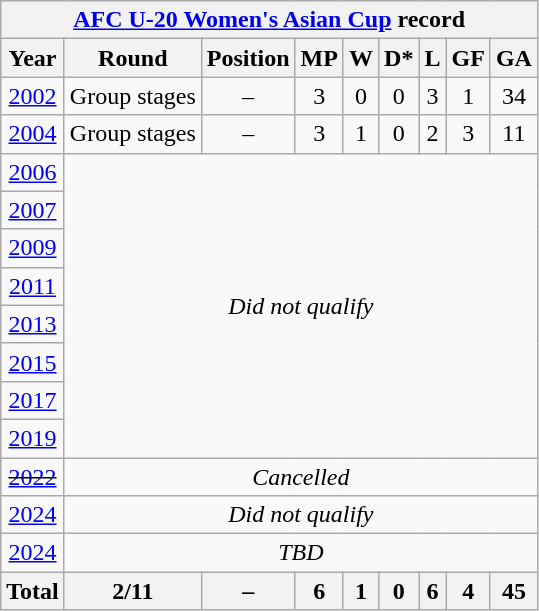<table class="wikitable" style="text-align: center;">
<tr>
<th colspan=10><a href='#'>AFC U-20 Women's Asian Cup</a> record</th>
</tr>
<tr>
<th>Year</th>
<th>Round</th>
<th>Position</th>
<th>MP</th>
<th>W</th>
<th>D*</th>
<th>L</th>
<th>GF</th>
<th>GA</th>
</tr>
<tr>
<td> <a href='#'>2002</a></td>
<td>Group stages</td>
<td>–</td>
<td>3</td>
<td>0</td>
<td>0</td>
<td>3</td>
<td>1</td>
<td>34</td>
</tr>
<tr>
<td> <a href='#'>2004</a></td>
<td>Group stages</td>
<td>–</td>
<td>3</td>
<td>1</td>
<td>0</td>
<td>2</td>
<td>3</td>
<td>11</td>
</tr>
<tr>
<td> <a href='#'>2006</a></td>
<td rowspan=8 colspan=9><em>Did not qualify</em></td>
</tr>
<tr>
<td> <a href='#'>2007</a></td>
</tr>
<tr>
<td> <a href='#'>2009</a></td>
</tr>
<tr>
<td> <a href='#'>2011</a></td>
</tr>
<tr>
<td> <a href='#'>2013</a></td>
</tr>
<tr>
<td> <a href='#'>2015</a></td>
</tr>
<tr>
<td> <a href='#'>2017</a></td>
</tr>
<tr>
<td> <a href='#'>2019</a></td>
</tr>
<tr>
<td><s><a href='#'>2022</a></s></td>
<td colspan=9><em>Cancelled</em></td>
</tr>
<tr>
<td> <a href='#'>2024</a></td>
<td colspan=9><em>Did not qualify</em></td>
</tr>
<tr>
<td> <a href='#'>2024</a></td>
<td colspan=9><em>TBD</em></td>
</tr>
<tr>
<th>Total</th>
<th>2/11</th>
<th>–</th>
<th>6</th>
<th>1</th>
<th>0</th>
<th>6</th>
<th>4</th>
<th>45</th>
</tr>
</table>
